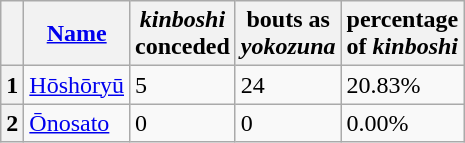<table class="wikitable">
<tr>
<th></th>
<th><a href='#'>Name</a></th>
<th><em>kinboshi</em><br>conceded</th>
<th>bouts as<br><em>yokozuna</em></th>
<th>percentage<br>of <em>kinboshi</em></th>
</tr>
<tr>
<th>1</th>
<td><a href='#'>Hōshōryū</a></td>
<td>5</td>
<td>24</td>
<td>20.83%</td>
</tr>
<tr>
<th>2</th>
<td><a href='#'>Ōnosato</a></td>
<td>0</td>
<td>0</td>
<td>0.00%</td>
</tr>
</table>
